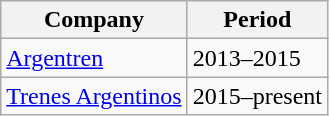<table class= wikitable>
<tr>
<th width=>Company</th>
<th>Period</th>
</tr>
<tr>
<td><a href='#'>Argentren</a></td>
<td>2013–2015</td>
</tr>
<tr>
<td><a href='#'>Trenes Argentinos</a></td>
<td>2015–present</td>
</tr>
</table>
